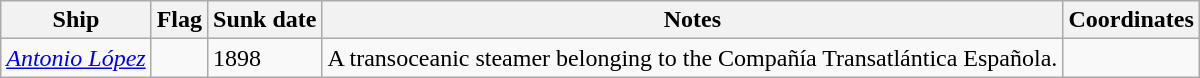<table class="wikitable">
<tr>
<th>Ship</th>
<th>Flag</th>
<th>Sunk date</th>
<th>Notes</th>
<th>Coordinates</th>
</tr>
<tr>
<td><a href='#'><em>Antonio López</em></a></td>
<td></td>
<td>1898</td>
<td>A transoceanic steamer belonging to the Compañía Transatlántica Española.</td>
<td></td>
</tr>
</table>
